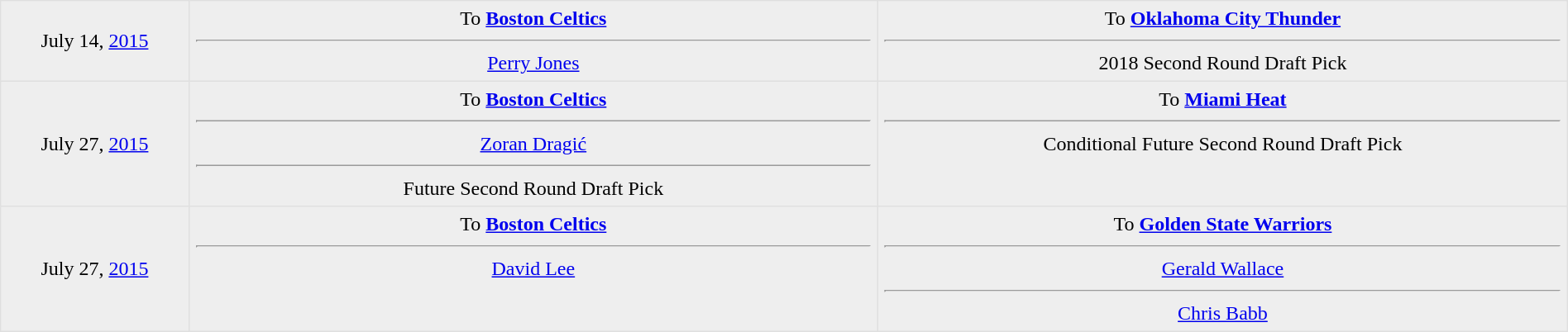<table border=1 style="border-collapse:collapse; text-align: center; width: 100%" bordercolor="#DFDFDF"  cellpadding="5">
<tr bgcolor="eeeeee">
<td style="width:12%">July 14, <a href='#'>2015</a><br></td>
<td style="width:44%" valign="top">To <strong><a href='#'>Boston Celtics</a></strong><hr><a href='#'>Perry Jones</a></td>
<td style="width:44%" valign="top">To <strong><a href='#'>Oklahoma City Thunder</a></strong><hr>2018 Second Round Draft Pick</td>
</tr>
<tr bgcolor="eeeeee">
<td style="width:12%">July 27, <a href='#'>2015</a><br></td>
<td style="width:44%" valign="top">To <strong><a href='#'>Boston Celtics</a></strong><hr><a href='#'>Zoran Dragić</a><hr>Future Second Round Draft Pick</td>
<td style="width:44%" valign="top">To <strong><a href='#'>Miami Heat</a></strong><hr>Conditional Future Second Round Draft Pick</td>
</tr>
<tr bgcolor="eeeeee">
<td style="width:12%">July 27, <a href='#'>2015</a><br></td>
<td style="width:44%" valign="top">To <strong><a href='#'>Boston Celtics</a></strong><hr><a href='#'>David Lee</a></td>
<td style="width:44%" valign="top">To <strong><a href='#'>Golden State Warriors</a></strong><hr><a href='#'>Gerald Wallace</a><hr><a href='#'>Chris Babb</a></td>
</tr>
</table>
